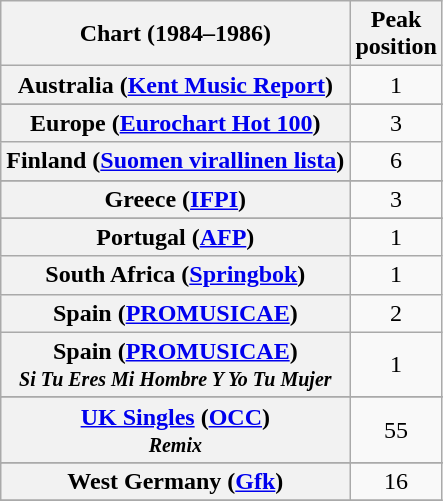<table class="wikitable sortable plainrowheaders" style="text-align:center">
<tr>
<th scope="col">Chart (1984–1986)</th>
<th scope="col">Peak<br>position</th>
</tr>
<tr>
<th scope="row">Australia (<a href='#'>Kent Music Report</a>)</th>
<td>1</td>
</tr>
<tr>
</tr>
<tr>
</tr>
<tr>
</tr>
<tr>
</tr>
<tr>
<th scope="row">Europe (<a href='#'>Eurochart Hot 100</a>)</th>
<td>3</td>
</tr>
<tr>
<th scope="row">Finland (<a href='#'>Suomen virallinen lista</a>)</th>
<td>6</td>
</tr>
<tr>
</tr>
<tr>
<th scope="row">Greece (<a href='#'>IFPI</a>)</th>
<td>3</td>
</tr>
<tr>
</tr>
<tr>
</tr>
<tr>
</tr>
<tr>
</tr>
<tr>
</tr>
<tr>
<th scope="row">Portugal (<a href='#'>AFP</a>)</th>
<td>1</td>
</tr>
<tr>
<th scope="row">South Africa (<a href='#'>Springbok</a>)</th>
<td>1</td>
</tr>
<tr>
<th scope="row">Spain (<a href='#'>PROMUSICAE</a>)</th>
<td>2</td>
</tr>
<tr>
<th scope="row">Spain (<a href='#'>PROMUSICAE</a>)<br><small><em>Si Tu Eres Mi Hombre Y Yo Tu Mujer</em></small></th>
<td>1</td>
</tr>
<tr>
</tr>
<tr>
</tr>
<tr>
</tr>
<tr>
<th scope="row"><a href='#'>UK Singles</a> (<a href='#'>OCC</a>)<br><small><em>Remix</em></small></th>
<td>55</td>
</tr>
<tr>
</tr>
<tr>
<th scope="row">West Germany (<a href='#'>Gfk</a>)</th>
<td>16</td>
</tr>
<tr>
</tr>
</table>
